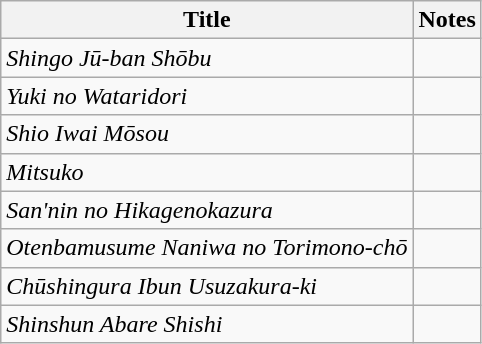<table class="wikitable">
<tr>
<th>Title</th>
<th>Notes</th>
</tr>
<tr>
<td><em>Shingo Jū-ban Shōbu</em></td>
<td></td>
</tr>
<tr>
<td><em>Yuki no Wataridori</em></td>
<td></td>
</tr>
<tr>
<td><em>Shio Iwai Mōsou</em></td>
<td></td>
</tr>
<tr>
<td><em>Mitsuko</em></td>
<td></td>
</tr>
<tr>
<td><em>San'nin no Hikagenokazura</em></td>
<td></td>
</tr>
<tr>
<td><em>Otenbamusume Naniwa no Torimono-chō</em></td>
<td></td>
</tr>
<tr>
<td><em>Chūshingura Ibun Usuzakura-ki</em></td>
<td></td>
</tr>
<tr>
<td><em>Shinshun Abare Shishi</em></td>
<td></td>
</tr>
</table>
